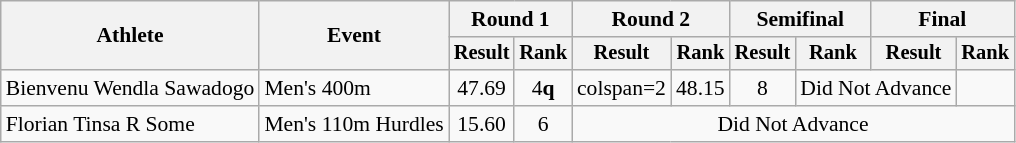<table class="wikitable" style="font-size:90%">
<tr>
<th rowspan="2">Athlete</th>
<th rowspan="2">Event</th>
<th colspan="2">Round 1</th>
<th colspan="2">Round 2</th>
<th colspan="2">Semifinal</th>
<th colspan="2">Final</th>
</tr>
<tr style="font-size:95%">
<th>Result</th>
<th>Rank</th>
<th>Result</th>
<th>Rank</th>
<th>Result</th>
<th>Rank</th>
<th>Result</th>
<th>Rank</th>
</tr>
<tr align=center>
<td align=left>Bienvenu Wendla Sawadogo</td>
<td align=left>Men's 400m</td>
<td>47.69</td>
<td>4<strong>q</strong></td>
<td>colspan=2 </td>
<td>48.15</td>
<td>8</td>
<td colspan=2>Did Not Advance</td>
</tr>
<tr align=center>
<td align=left>Florian Tinsa R Some</td>
<td align=left>Men's 110m Hurdles</td>
<td>15.60</td>
<td>6</td>
<td colspan=6>Did Not Advance</td>
</tr>
</table>
